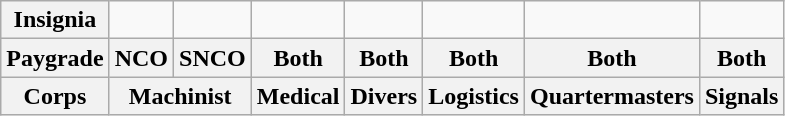<table class="wikitable">
<tr>
<th>Insignia</th>
<td></td>
<td></td>
<td></td>
<td></td>
<td></td>
<td></td>
<td></td>
</tr>
<tr>
<th>Paygrade</th>
<th>NCO</th>
<th>SNCO</th>
<th>Both</th>
<th>Both</th>
<th>Both</th>
<th>Both</th>
<th>Both</th>
</tr>
<tr>
<th>Corps</th>
<th colspan="2">Machinist</th>
<th>Medical</th>
<th>Divers</th>
<th>Logistics</th>
<th>Quartermasters</th>
<th>Signals</th>
</tr>
</table>
